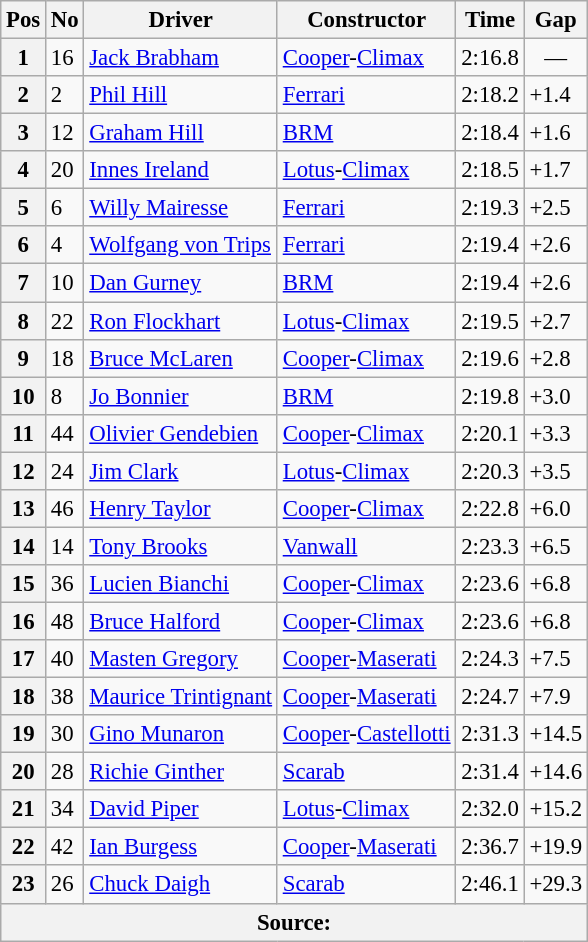<table class="wikitable sortable" style="font-size: 95%">
<tr>
<th>Pos</th>
<th>No</th>
<th>Driver</th>
<th>Constructor</th>
<th>Time</th>
<th>Gap</th>
</tr>
<tr>
<th>1</th>
<td>16</td>
<td> <a href='#'>Jack Brabham</a></td>
<td><a href='#'>Cooper</a>-<a href='#'>Climax</a></td>
<td>2:16.8</td>
<td align="center">—</td>
</tr>
<tr>
<th>2</th>
<td>2</td>
<td> <a href='#'>Phil Hill</a></td>
<td><a href='#'>Ferrari</a></td>
<td>2:18.2</td>
<td>+1.4</td>
</tr>
<tr>
<th>3</th>
<td>12</td>
<td> <a href='#'>Graham Hill</a></td>
<td><a href='#'>BRM</a></td>
<td>2:18.4</td>
<td>+1.6</td>
</tr>
<tr>
<th>4</th>
<td>20</td>
<td> <a href='#'>Innes Ireland</a></td>
<td><a href='#'>Lotus</a>-<a href='#'>Climax</a></td>
<td>2:18.5</td>
<td>+1.7</td>
</tr>
<tr>
<th>5</th>
<td>6</td>
<td> <a href='#'>Willy Mairesse</a></td>
<td><a href='#'>Ferrari</a></td>
<td>2:19.3</td>
<td>+2.5</td>
</tr>
<tr>
<th>6</th>
<td>4</td>
<td> <a href='#'>Wolfgang von Trips</a></td>
<td><a href='#'>Ferrari</a></td>
<td>2:19.4</td>
<td>+2.6</td>
</tr>
<tr>
<th>7</th>
<td>10</td>
<td> <a href='#'>Dan Gurney</a></td>
<td><a href='#'>BRM</a></td>
<td>2:19.4</td>
<td>+2.6</td>
</tr>
<tr>
<th>8</th>
<td>22</td>
<td> <a href='#'>Ron Flockhart</a></td>
<td><a href='#'>Lotus</a>-<a href='#'>Climax</a></td>
<td>2:19.5</td>
<td>+2.7</td>
</tr>
<tr>
<th>9</th>
<td>18</td>
<td> <a href='#'>Bruce McLaren</a></td>
<td><a href='#'>Cooper</a>-<a href='#'>Climax</a></td>
<td>2:19.6</td>
<td>+2.8</td>
</tr>
<tr>
<th>10</th>
<td>8</td>
<td> <a href='#'>Jo Bonnier</a></td>
<td><a href='#'>BRM</a></td>
<td>2:19.8</td>
<td>+3.0</td>
</tr>
<tr>
<th>11</th>
<td>44</td>
<td> <a href='#'>Olivier Gendebien</a></td>
<td><a href='#'>Cooper</a>-<a href='#'>Climax</a></td>
<td>2:20.1</td>
<td>+3.3</td>
</tr>
<tr>
<th>12</th>
<td>24</td>
<td> <a href='#'>Jim Clark</a></td>
<td><a href='#'>Lotus</a>-<a href='#'>Climax</a></td>
<td>2:20.3</td>
<td>+3.5</td>
</tr>
<tr>
<th>13</th>
<td>46</td>
<td> <a href='#'>Henry Taylor</a></td>
<td><a href='#'>Cooper</a>-<a href='#'>Climax</a></td>
<td>2:22.8</td>
<td>+6.0</td>
</tr>
<tr>
<th>14</th>
<td>14</td>
<td> <a href='#'>Tony Brooks</a></td>
<td><a href='#'>Vanwall</a></td>
<td>2:23.3</td>
<td>+6.5</td>
</tr>
<tr>
<th>15</th>
<td>36</td>
<td> <a href='#'>Lucien Bianchi</a></td>
<td><a href='#'>Cooper</a>-<a href='#'>Climax</a></td>
<td>2:23.6</td>
<td>+6.8</td>
</tr>
<tr>
<th>16</th>
<td>48</td>
<td> <a href='#'>Bruce Halford</a></td>
<td><a href='#'>Cooper</a>-<a href='#'>Climax</a></td>
<td>2:23.6</td>
<td>+6.8</td>
</tr>
<tr>
<th>17</th>
<td>40</td>
<td> <a href='#'>Masten Gregory</a></td>
<td><a href='#'>Cooper</a>-<a href='#'>Maserati</a></td>
<td>2:24.3</td>
<td>+7.5</td>
</tr>
<tr>
<th>18</th>
<td>38</td>
<td> <a href='#'>Maurice Trintignant</a></td>
<td><a href='#'>Cooper</a>-<a href='#'>Maserati</a></td>
<td>2:24.7</td>
<td>+7.9</td>
</tr>
<tr>
<th>19</th>
<td>30</td>
<td> <a href='#'>Gino Munaron</a></td>
<td><a href='#'>Cooper</a>-<a href='#'>Castellotti</a></td>
<td>2:31.3</td>
<td>+14.5</td>
</tr>
<tr>
<th>20</th>
<td>28</td>
<td> <a href='#'>Richie Ginther</a></td>
<td><a href='#'>Scarab</a></td>
<td>2:31.4</td>
<td>+14.6</td>
</tr>
<tr>
<th>21</th>
<td>34</td>
<td> <a href='#'>David Piper</a></td>
<td><a href='#'>Lotus</a>-<a href='#'>Climax</a></td>
<td>2:32.0</td>
<td>+15.2</td>
</tr>
<tr>
<th>22</th>
<td>42</td>
<td> <a href='#'>Ian Burgess</a></td>
<td><a href='#'>Cooper</a>-<a href='#'>Maserati</a></td>
<td>2:36.7</td>
<td>+19.9</td>
</tr>
<tr>
<th>23</th>
<td>26</td>
<td> <a href='#'>Chuck Daigh</a></td>
<td><a href='#'>Scarab</a></td>
<td>2:46.1</td>
<td>+29.3</td>
</tr>
<tr>
<th colspan="6">Source:</th>
</tr>
</table>
